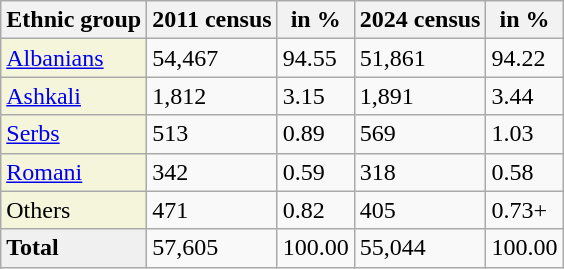<table class="wikitable">
<tr>
<th>Ethnic group</th>
<th>2011 census</th>
<th>in %</th>
<th>2024 census</th>
<th>in %</th>
</tr>
<tr>
<td style="background:#F5F5DC;"><a href='#'>Albanians</a></td>
<td>54,467</td>
<td>94.55</td>
<td>51,861</td>
<td>94.22</td>
</tr>
<tr>
<td style="background:#F5F5DC;"><a href='#'>Ashkali</a></td>
<td>1,812</td>
<td>3.15</td>
<td>1,891</td>
<td>3.44</td>
</tr>
<tr>
<td style="background:#F5F5DC;"><a href='#'>Serbs</a></td>
<td>513</td>
<td>0.89</td>
<td>569</td>
<td>1.03</td>
</tr>
<tr>
<td style="background:#F5F5DC;"><a href='#'>Romani</a></td>
<td>342</td>
<td>0.59</td>
<td>318</td>
<td>0.58</td>
</tr>
<tr>
<td style="background:#F5F5DC;">Others</td>
<td>471</td>
<td>0.82</td>
<td>405</td>
<td>0.73+</td>
</tr>
<tr>
<td style="background:#F0F0F0;"><strong>Total</strong></td>
<td>57,605</td>
<td>100.00</td>
<td>55,044</td>
<td>100.00</td>
</tr>
</table>
